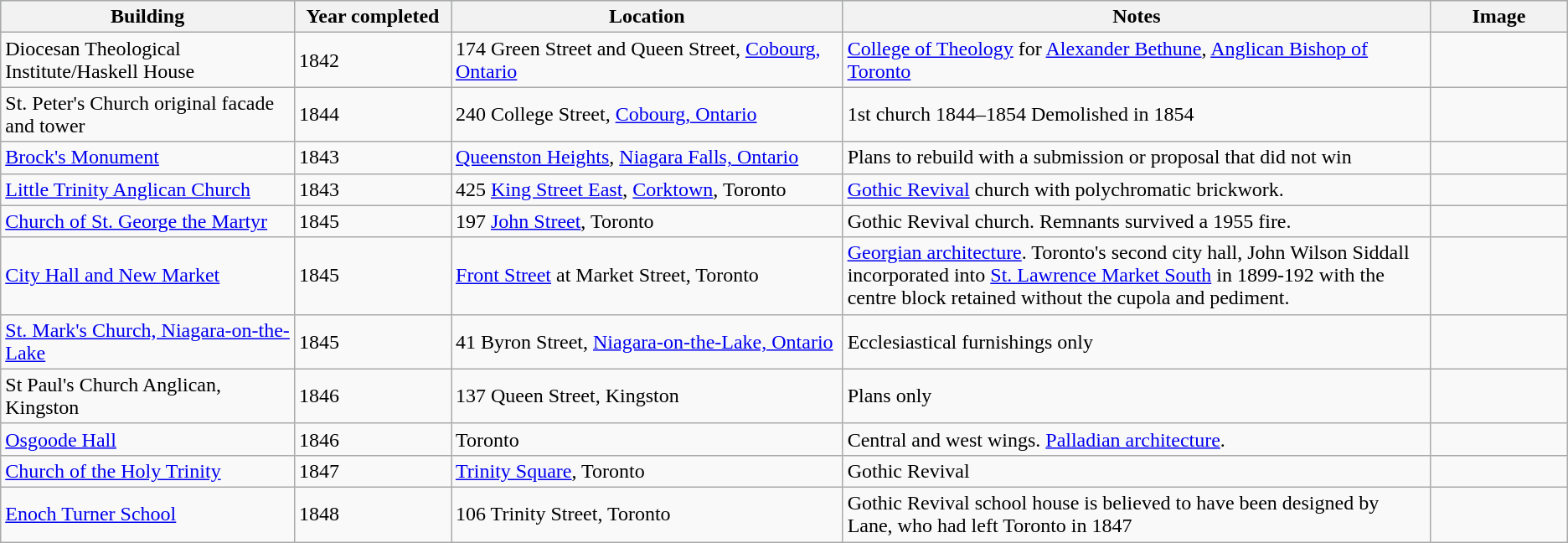<table class="wikitable">
<tr style="background:lightblue;">
<th width=15%>Building</th>
<th width=8%>Year completed</th>
<th width=20%>Location</th>
<th width=30%>Notes</th>
<th width=7%>Image</th>
</tr>
<tr>
<td>Diocesan Theological Institute/Haskell House</td>
<td>1842</td>
<td>174 Green Street and Queen Street, <a href='#'>Cobourg, Ontario</a></td>
<td><a href='#'>College of Theology</a> for <a href='#'>Alexander Bethune</a>, <a href='#'>Anglican Bishop of Toronto</a></td>
<td></td>
</tr>
<tr>
<td>St. Peter's Church original facade and tower</td>
<td>1844</td>
<td>240 College Street, <a href='#'>Cobourg, Ontario</a></td>
<td>1st church 1844–1854 Demolished in 1854</td>
<td></td>
</tr>
<tr>
<td><a href='#'>Brock's Monument</a></td>
<td>1843</td>
<td><a href='#'>Queenston Heights</a>, <a href='#'>Niagara Falls, Ontario</a></td>
<td>Plans to rebuild with a submission or proposal that did not win</td>
<td></td>
</tr>
<tr>
<td><a href='#'>Little Trinity Anglican Church</a></td>
<td>1843</td>
<td>425 <a href='#'>King Street East</a>, <a href='#'>Corktown</a>, Toronto</td>
<td><a href='#'>Gothic Revival</a> church with polychromatic brickwork.</td>
<td></td>
</tr>
<tr>
<td><a href='#'>Church of St. George the Martyr</a></td>
<td>1845</td>
<td>197 <a href='#'>John Street</a>, Toronto</td>
<td>Gothic Revival church. Remnants survived a 1955 fire.</td>
<td></td>
</tr>
<tr>
<td><a href='#'>City Hall and New Market</a></td>
<td>1845</td>
<td><a href='#'>Front Street</a> at Market Street, Toronto</td>
<td><a href='#'>Georgian architecture</a>. Toronto's second city hall, John Wilson Siddall incorporated into <a href='#'>St. Lawrence Market South</a> in 1899-192 with the centre block retained without the cupola and pediment.</td>
<td></td>
</tr>
<tr>
<td><a href='#'>St. Mark's Church, Niagara-on-the-Lake</a></td>
<td>1845</td>
<td>41 Byron Street, <a href='#'>Niagara-on-the-Lake, Ontario</a></td>
<td>Ecclesiastical furnishings only</td>
<td></td>
</tr>
<tr>
<td>St Paul's Church Anglican, Kingston</td>
<td>1846</td>
<td>137 Queen Street, Kingston</td>
<td>Plans only</td>
<td></td>
</tr>
<tr>
<td><a href='#'>Osgoode Hall</a></td>
<td>1846</td>
<td>Toronto</td>
<td>Central and west wings. <a href='#'>Palladian architecture</a>.</td>
<td></td>
</tr>
<tr>
<td><a href='#'>Church of the Holy Trinity</a></td>
<td>1847</td>
<td><a href='#'>Trinity Square</a>, Toronto</td>
<td>Gothic Revival</td>
<td></td>
</tr>
<tr>
<td><a href='#'>Enoch Turner School</a></td>
<td>1848</td>
<td>106 Trinity Street, Toronto</td>
<td>Gothic Revival school house is believed to have been designed by Lane, who had left Toronto in 1847</td>
<td></td>
</tr>
</table>
